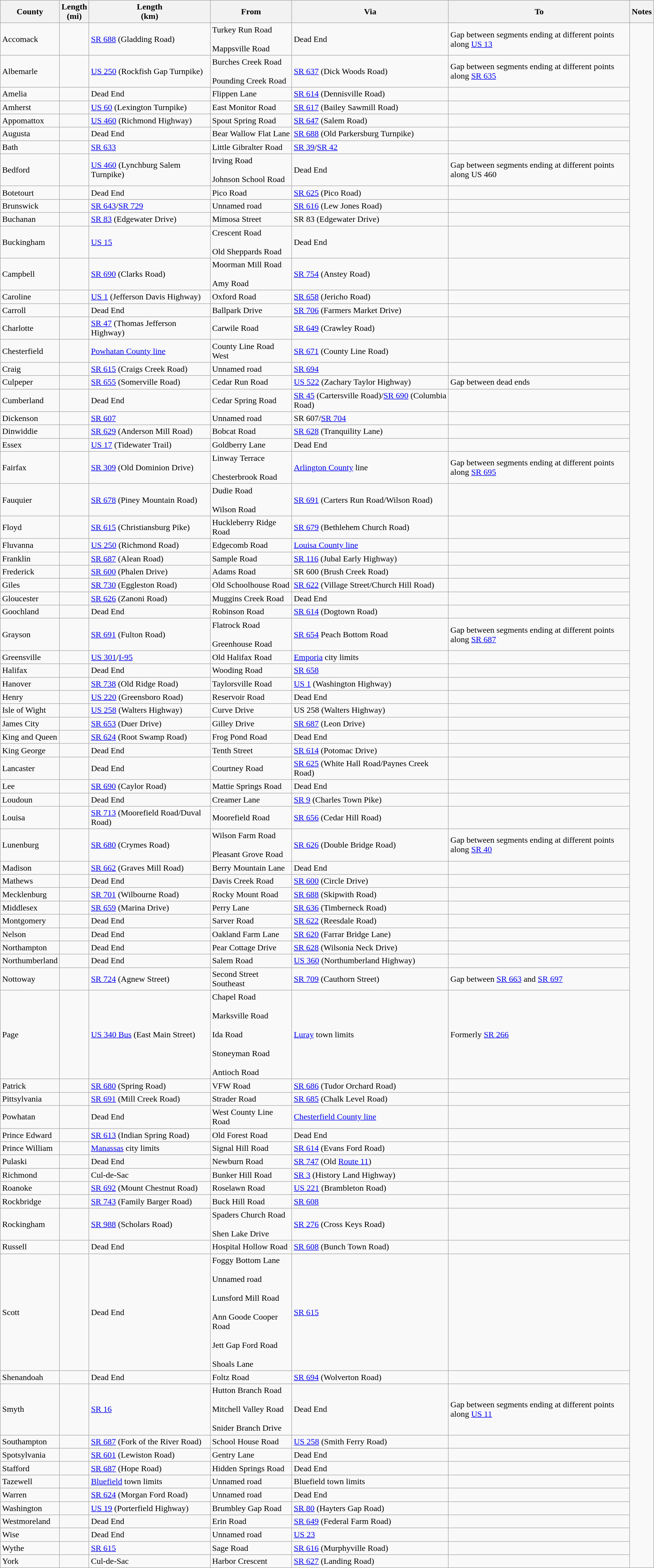<table class="wikitable sortable">
<tr>
<th>County</th>
<th>Length<br>(mi)</th>
<th>Length<br>(km)</th>
<th class="unsortable">From</th>
<th class="unsortable">Via</th>
<th class="unsortable">To</th>
<th class="unsortable">Notes</th>
</tr>
<tr>
<td id="Accomack">Accomack</td>
<td></td>
<td><a href='#'>SR 688</a> (Gladding Road)</td>
<td>Turkey Run Road<br><br>Mappsville Road</td>
<td>Dead End</td>
<td>Gap between segments ending at different points along <a href='#'>US 13</a></td>
</tr>
<tr>
<td id="Albemarle">Albemarle</td>
<td></td>
<td><a href='#'>US 250</a> (Rockfish Gap Turnpike)</td>
<td>Burches Creek Road<br><br>Pounding Creek Road</td>
<td><a href='#'>SR 637</a> (Dick Woods Road)</td>
<td>Gap between segments ending at different points along <a href='#'>SR 635</a><br></td>
</tr>
<tr>
<td id="Amelia">Amelia</td>
<td></td>
<td>Dead End</td>
<td>Flippen Lane</td>
<td><a href='#'>SR 614</a> (Dennisville Road)</td>
<td></td>
</tr>
<tr>
<td id="Amherst">Amherst</td>
<td></td>
<td><a href='#'>US 60</a> (Lexington Turnpike)</td>
<td>East Monitor Road</td>
<td><a href='#'>SR 617</a> (Bailey Sawmill Road)</td>
<td></td>
</tr>
<tr>
<td id="Appomattox">Appomattox</td>
<td></td>
<td><a href='#'>US 460</a> (Richmond Highway)</td>
<td>Spout Spring Road</td>
<td><a href='#'>SR 647</a> (Salem Road)</td>
<td><br></td>
</tr>
<tr>
<td id="Augusta">Augusta</td>
<td></td>
<td>Dead End</td>
<td>Bear Wallow Flat Lane</td>
<td><a href='#'>SR 688</a> (Old Parkersburg Turnpike)</td>
<td></td>
</tr>
<tr>
<td id="Bath">Bath</td>
<td></td>
<td><a href='#'>SR 633</a></td>
<td>Little Gibralter Road</td>
<td><a href='#'>SR 39</a>/<a href='#'>SR 42</a></td>
<td></td>
</tr>
<tr>
<td id="Bedford">Bedford</td>
<td></td>
<td><a href='#'>US 460</a> (Lynchburg Salem Turnpike)</td>
<td>Irving Road<br><br>Johnson School Road</td>
<td>Dead End</td>
<td>Gap between segments ending at different points along US 460<br></td>
</tr>
<tr>
<td id="Botetourt">Botetourt</td>
<td></td>
<td>Dead End</td>
<td>Pico Road</td>
<td><a href='#'>SR 625</a> (Pico Road)</td>
<td></td>
</tr>
<tr>
<td id="Brunswick">Brunswick</td>
<td></td>
<td><a href='#'>SR 643</a>/<a href='#'>SR 729</a></td>
<td>Unnamed road</td>
<td><a href='#'>SR 616</a> (Lew Jones Road)</td>
<td></td>
</tr>
<tr>
<td id="Buchanan">Buchanan</td>
<td></td>
<td><a href='#'>SR 83</a> (Edgewater Drive)</td>
<td>Mimosa Street</td>
<td>SR 83 (Edgewater Drive)</td>
<td></td>
</tr>
<tr>
<td id="Buckingham">Buckingham</td>
<td></td>
<td><a href='#'>US 15</a></td>
<td>Crescent Road<br><br>Old Sheppards Road</td>
<td>Dead End</td>
<td></td>
</tr>
<tr>
<td id="Campbell">Campbell</td>
<td></td>
<td><a href='#'>SR 690</a> (Clarks Road)</td>
<td>Moorman Mill Road<br><br>Amy Road</td>
<td><a href='#'>SR 754</a> (Anstey Road)</td>
<td></td>
</tr>
<tr>
<td id="Caroline">Caroline</td>
<td></td>
<td><a href='#'>US 1</a> (Jefferson Davis Highway)</td>
<td>Oxford Road</td>
<td><a href='#'>SR 658</a> (Jericho Road)</td>
<td></td>
</tr>
<tr>
<td id="Carroll">Carroll</td>
<td></td>
<td>Dead End</td>
<td>Ballpark Drive</td>
<td><a href='#'>SR 706</a> (Farmers Market Drive)</td>
<td><br></td>
</tr>
<tr>
<td id="Charlotte">Charlotte</td>
<td></td>
<td><a href='#'>SR 47</a> (Thomas Jefferson Highway)</td>
<td>Carwile Road</td>
<td><a href='#'>SR 649</a> (Crawley Road)</td>
<td></td>
</tr>
<tr>
<td id="Chesterfield">Chesterfield</td>
<td></td>
<td><a href='#'>Powhatan County line</a></td>
<td>County Line Road West</td>
<td><a href='#'>SR 671</a> (County Line Road)</td>
<td><br></td>
</tr>
<tr>
<td id="Craig">Craig</td>
<td></td>
<td><a href='#'>SR 615</a> (Craigs Creek Road)</td>
<td>Unnamed road</td>
<td><a href='#'>SR 694</a></td>
<td></td>
</tr>
<tr>
<td id="Culpeper">Culpeper</td>
<td></td>
<td><a href='#'>SR 655</a> (Somerville Road)</td>
<td>Cedar Run Road</td>
<td><a href='#'>US 522</a> (Zachary Taylor Highway)</td>
<td>Gap between dead ends</td>
</tr>
<tr>
<td id="Cumberland">Cumberland</td>
<td></td>
<td>Dead End</td>
<td>Cedar Spring Road</td>
<td><a href='#'>SR 45</a> (Cartersville Road)/<a href='#'>SR 690</a> (Columbia Road)</td>
<td></td>
</tr>
<tr>
<td id="Dickenson">Dickenson</td>
<td></td>
<td><a href='#'>SR 607</a></td>
<td>Unnamed road</td>
<td>SR 607/<a href='#'>SR 704</a></td>
<td></td>
</tr>
<tr>
<td id="Dinwiddie">Dinwiddie</td>
<td></td>
<td><a href='#'>SR 629</a> (Anderson Mill Road)</td>
<td>Bobcat Road</td>
<td><a href='#'>SR 628</a> (Tranquility Lane)</td>
<td></td>
</tr>
<tr>
<td id="Essex">Essex</td>
<td></td>
<td><a href='#'>US 17</a> (Tidewater Trail)</td>
<td>Goldberry Lane</td>
<td>Dead End</td>
<td></td>
</tr>
<tr>
<td id="Fairfax">Fairfax</td>
<td></td>
<td><a href='#'>SR 309</a> (Old Dominion Drive)</td>
<td>Linway Terrace<br><br>Chesterbrook Road</td>
<td><a href='#'>Arlington County</a> line</td>
<td>Gap between segments ending at different points along <a href='#'>SR 695</a></td>
</tr>
<tr>
<td id="Fauquier">Fauquier</td>
<td></td>
<td><a href='#'>SR 678</a> (Piney Mountain Road)</td>
<td>Dudie Road<br><br>Wilson Road</td>
<td><a href='#'>SR 691</a> (Carters Run Road/Wilson Road)</td>
<td></td>
</tr>
<tr>
<td id="Floyd">Floyd</td>
<td></td>
<td><a href='#'>SR 615</a> (Christiansburg Pike)</td>
<td>Huckleberry Ridge Road</td>
<td><a href='#'>SR 679</a> (Bethlehem Church Road)</td>
<td></td>
</tr>
<tr>
<td id="Fluvanna">Fluvanna</td>
<td></td>
<td><a href='#'>US 250</a> (Richmond Road)</td>
<td>Edgecomb Road</td>
<td><a href='#'>Louisa County line</a></td>
<td></td>
</tr>
<tr>
<td id="Franklin">Franklin</td>
<td></td>
<td><a href='#'>SR 687</a> (Alean Road)</td>
<td>Sample Road</td>
<td><a href='#'>SR 116</a> (Jubal Early Highway)</td>
<td></td>
</tr>
<tr>
<td id="Frederick">Frederick</td>
<td></td>
<td><a href='#'>SR 600</a> (Phalen Drive)</td>
<td>Adams Road</td>
<td>SR 600 (Brush Creek Road)</td>
<td></td>
</tr>
<tr>
<td id="Giles">Giles</td>
<td></td>
<td><a href='#'>SR 730</a> (Eggleston Road)</td>
<td>Old Schoolhouse Road</td>
<td><a href='#'>SR 622</a> (Village Street/Church Hill Road)</td>
<td></td>
</tr>
<tr>
<td id="Gloucester">Gloucester</td>
<td></td>
<td><a href='#'>SR 626</a> (Zanoni Road)</td>
<td>Muggins Creek Road</td>
<td>Dead End</td>
<td></td>
</tr>
<tr>
<td id="Goochland">Goochland</td>
<td></td>
<td>Dead End</td>
<td>Robinson Road</td>
<td><a href='#'>SR 614</a> (Dogtown Road)</td>
<td></td>
</tr>
<tr>
<td id="Grayson">Grayson</td>
<td></td>
<td><a href='#'>SR 691</a> (Fulton Road)</td>
<td>Flatrock Road<br><br>Greenhouse Road</td>
<td><a href='#'>SR 654</a> Peach Bottom Road</td>
<td>Gap between segments ending at different points along <a href='#'>SR 687</a><br></td>
</tr>
<tr>
<td id="Greensville">Greensville</td>
<td></td>
<td><a href='#'>US 301</a>/<a href='#'>I-95</a></td>
<td>Old Halifax Road</td>
<td><a href='#'>Emporia</a> city limits</td>
<td></td>
</tr>
<tr>
<td id="Halifax">Halifax</td>
<td></td>
<td>Dead End</td>
<td>Wooding Road</td>
<td><a href='#'>SR 658</a></td>
<td></td>
</tr>
<tr>
<td id="Hanover">Hanover</td>
<td></td>
<td><a href='#'>SR 738</a> (Old Ridge Road)</td>
<td>Taylorsville Road</td>
<td><a href='#'>US 1</a> (Washington Highway)</td>
<td><br></td>
</tr>
<tr>
<td id="Henry">Henry</td>
<td></td>
<td><a href='#'>US 220</a> (Greensboro Road)</td>
<td>Reservoir Road</td>
<td>Dead End</td>
<td><br></td>
</tr>
<tr>
<td id="Isle of Wight">Isle of Wight</td>
<td></td>
<td><a href='#'>US 258</a> (Walters Highway)</td>
<td>Curve Drive</td>
<td>US 258 (Walters Highway)</td>
<td></td>
</tr>
<tr>
<td id="James City">James City</td>
<td></td>
<td><a href='#'>SR 653</a> (Duer Drive)</td>
<td>Gilley Drive</td>
<td><a href='#'>SR 687</a> (Leon Drive)</td>
<td></td>
</tr>
<tr>
<td id="King and Queen">King and Queen</td>
<td></td>
<td><a href='#'>SR 624</a> (Root Swamp Road)</td>
<td>Frog Pond Road</td>
<td>Dead End</td>
<td></td>
</tr>
<tr>
<td id="King George">King George</td>
<td></td>
<td>Dead End</td>
<td>Tenth Street</td>
<td><a href='#'>SR 614</a> (Potomac Drive)</td>
<td><br></td>
</tr>
<tr>
<td id="Lancaster">Lancaster</td>
<td></td>
<td>Dead End</td>
<td>Courtney Road</td>
<td><a href='#'>SR 625</a> (White Hall Road/Paynes Creek Road)</td>
<td></td>
</tr>
<tr>
<td id="Lee">Lee</td>
<td></td>
<td><a href='#'>SR 690</a> (Caylor Road)</td>
<td>Mattie Springs Road</td>
<td>Dead End</td>
<td></td>
</tr>
<tr>
<td id="Loudoun">Loudoun</td>
<td></td>
<td>Dead End</td>
<td>Creamer Lane</td>
<td><a href='#'>SR 9</a> (Charles Town Pike)</td>
<td></td>
</tr>
<tr>
<td id="Louisa">Louisa</td>
<td></td>
<td><a href='#'>SR 713</a> (Moorefield Road/Duval Road)</td>
<td>Moorefield Road</td>
<td><a href='#'>SR 656</a> (Cedar Hill Road)</td>
<td></td>
</tr>
<tr>
<td id="Lunenburg">Lunenburg</td>
<td></td>
<td><a href='#'>SR 680</a> (Crymes Road)</td>
<td>Wilson Farm Road<br><br>Pleasant Grove Road</td>
<td><a href='#'>SR 626</a> (Double Bridge Road)</td>
<td>Gap between segments ending at different points along <a href='#'>SR 40</a></td>
</tr>
<tr>
<td id="Madison">Madison</td>
<td></td>
<td><a href='#'>SR 662</a> (Graves Mill Road)</td>
<td>Berry Mountain Lane</td>
<td>Dead End</td>
<td></td>
</tr>
<tr>
<td id="Mathews">Mathews</td>
<td></td>
<td>Dead End</td>
<td>Davis Creek Road</td>
<td><a href='#'>SR 600</a> (Circle Drive)</td>
<td></td>
</tr>
<tr>
<td id="Mecklenburg">Mecklenburg</td>
<td></td>
<td><a href='#'>SR 701</a> (Wilbourne Road)</td>
<td>Rocky Mount Road</td>
<td><a href='#'>SR 688</a> (Skipwith Road)</td>
<td></td>
</tr>
<tr>
<td id="Middlesex">Middlesex</td>
<td></td>
<td><a href='#'>SR 659</a> (Marina Drive)</td>
<td>Perry Lane</td>
<td><a href='#'>SR 636</a> (Timberneck Road)</td>
<td></td>
</tr>
<tr>
<td id="Montgomery">Montgomery</td>
<td></td>
<td>Dead End</td>
<td>Sarver Road</td>
<td><a href='#'>SR 622</a> (Reesdale Road)</td>
<td></td>
</tr>
<tr>
<td id="Nelson">Nelson</td>
<td></td>
<td>Dead End</td>
<td>Oakland Farm Lane</td>
<td><a href='#'>SR 620</a> (Farrar Bridge Lane)</td>
<td><br></td>
</tr>
<tr>
<td id="Northampton">Northampton</td>
<td></td>
<td>Dead End</td>
<td>Pear Cottage Drive</td>
<td><a href='#'>SR 628</a> (Wilsonia Neck Drive)</td>
<td></td>
</tr>
<tr>
<td id="Northumberland">Northumberland</td>
<td></td>
<td>Dead End</td>
<td>Salem Road</td>
<td><a href='#'>US 360</a> (Northumberland Highway)</td>
<td></td>
</tr>
<tr>
<td id="Nottoway">Nottoway</td>
<td></td>
<td><a href='#'>SR 724</a> (Agnew Street)</td>
<td>Second Street Southeast</td>
<td><a href='#'>SR 709</a> (Cauthorn Street)</td>
<td>Gap between <a href='#'>SR 663</a> and <a href='#'>SR 697</a><br></td>
</tr>
<tr>
<td id="Page">Page</td>
<td></td>
<td><a href='#'>US 340 Bus</a> (East Main Street)</td>
<td>Chapel Road<br><br>Marksville Road<br><br>Ida Road<br><br>Stoneyman Road<br><br>Antioch Road</td>
<td><a href='#'>Luray</a> town limits</td>
<td>Formerly <a href='#'>SR 266</a></td>
</tr>
<tr>
<td id="Patrick">Patrick</td>
<td></td>
<td><a href='#'>SR 680</a> (Spring Road)</td>
<td>VFW Road</td>
<td><a href='#'>SR 686</a> (Tudor Orchard Road)</td>
<td></td>
</tr>
<tr>
<td id="Pittsylvania">Pittsylvania</td>
<td></td>
<td><a href='#'>SR 691</a> (Mill Creek Road)</td>
<td>Strader Road</td>
<td><a href='#'>SR 685</a> (Chalk Level Road)</td>
<td></td>
</tr>
<tr>
<td id="Powhatan">Powhatan</td>
<td></td>
<td>Dead End</td>
<td>West County Line Road</td>
<td><a href='#'>Chesterfield County line</a></td>
<td></td>
</tr>
<tr>
<td id="Prince Edward">Prince Edward</td>
<td></td>
<td><a href='#'>SR 613</a> (Indian Spring Road)</td>
<td>Old Forest Road</td>
<td>Dead End</td>
<td><br></td>
</tr>
<tr>
<td id="Prince William">Prince William</td>
<td></td>
<td><a href='#'>Manassas</a> city limits</td>
<td>Signal Hill Road</td>
<td><a href='#'>SR 614</a> (Evans Ford Road)</td>
<td></td>
</tr>
<tr>
<td id="Pulaski">Pulaski</td>
<td></td>
<td>Dead End</td>
<td>Newburn Road</td>
<td><a href='#'>SR 747</a> (Old <a href='#'>Route 11</a>)</td>
<td><br></td>
</tr>
<tr>
<td id="Richmond">Richmond</td>
<td></td>
<td>Cul-de-Sac</td>
<td>Bunker Hill Road</td>
<td><a href='#'>SR 3</a> (History Land Highway)</td>
<td></td>
</tr>
<tr>
<td id="Roanoke">Roanoke</td>
<td></td>
<td><a href='#'>SR 692</a> (Mount Chestnut Road)</td>
<td>Roselawn Road</td>
<td><a href='#'>US 221</a> (Brambleton Road)</td>
<td></td>
</tr>
<tr>
<td id="Rockbridge">Rockbridge</td>
<td></td>
<td><a href='#'>SR 743</a> (Family Barger Road)</td>
<td>Buck Hill Road</td>
<td><a href='#'>SR 608</a></td>
<td></td>
</tr>
<tr>
<td id="Rockingham">Rockingham</td>
<td></td>
<td><a href='#'>SR 988</a> (Scholars Road)</td>
<td>Spaders Church Road<br><br>Shen Lake Drive</td>
<td><a href='#'>SR 276</a> (Cross Keys Road)</td>
<td></td>
</tr>
<tr>
<td id="Russell">Russell</td>
<td></td>
<td>Dead End</td>
<td>Hospital Hollow Road</td>
<td><a href='#'>SR 608</a> (Bunch Town Road)</td>
<td></td>
</tr>
<tr>
<td id="Scott">Scott</td>
<td></td>
<td>Dead End</td>
<td>Foggy Bottom Lane<br><br>Unnamed road<br><br>Lunsford Mill Road<br><br>Ann Goode Cooper Road<br><br>Jett Gap Ford Road<br><br>Shoals Lane</td>
<td><a href='#'>SR 615</a></td>
<td></td>
</tr>
<tr>
<td id="Shenandoah">Shenandoah</td>
<td></td>
<td>Dead End</td>
<td>Foltz Road</td>
<td><a href='#'>SR 694</a> (Wolverton Road)</td>
<td></td>
</tr>
<tr>
<td id="Smyth">Smyth</td>
<td></td>
<td><a href='#'>SR 16</a></td>
<td>Hutton Branch Road<br><br>Mitchell Valley Road<br><br>Snider Branch Drive</td>
<td>Dead End</td>
<td>Gap between segments ending at different points along <a href='#'>US 11</a></td>
</tr>
<tr>
<td id="Southampton">Southampton</td>
<td></td>
<td><a href='#'>SR 687</a> (Fork of the River Road)</td>
<td>School House Road</td>
<td><a href='#'>US 258</a> (Smith Ferry Road)</td>
<td></td>
</tr>
<tr>
<td id="Spotsylvania">Spotsylvania</td>
<td></td>
<td><a href='#'>SR 601</a> (Lewiston Road)</td>
<td>Gentry Lane</td>
<td>Dead End</td>
<td></td>
</tr>
<tr>
<td id="Stafford">Stafford</td>
<td></td>
<td><a href='#'>SR 687</a> (Hope Road)</td>
<td>Hidden Springs Road</td>
<td>Dead End</td>
<td><br>
</td>
</tr>
<tr>
<td id="Tazewell">Tazewell</td>
<td></td>
<td><a href='#'>Bluefield</a> town limits</td>
<td>Unnamed road</td>
<td>Bluefield town limits</td>
<td></td>
</tr>
<tr>
<td id="Warren">Warren</td>
<td></td>
<td><a href='#'>SR 624</a> (Morgan Ford Road)</td>
<td>Unnamed road</td>
<td>Dead End</td>
<td></td>
</tr>
<tr>
<td id="Washington">Washington</td>
<td></td>
<td><a href='#'>US 19</a> (Porterfield Highway)</td>
<td>Brumbley Gap Road</td>
<td><a href='#'>SR 80</a> (Hayters Gap Road)</td>
<td></td>
</tr>
<tr>
<td id="Westmoreland">Westmoreland</td>
<td></td>
<td>Dead End</td>
<td>Erin Road</td>
<td><a href='#'>SR 649</a> (Federal Farm Road)</td>
<td></td>
</tr>
<tr>
<td id="Wise">Wise</td>
<td></td>
<td>Dead End</td>
<td>Unnamed road</td>
<td><a href='#'>US 23</a></td>
<td></td>
</tr>
<tr>
<td id="Wythe">Wythe</td>
<td></td>
<td><a href='#'>SR 615</a></td>
<td>Sage Road</td>
<td><a href='#'>SR 616</a> (Murphyville Road)</td>
<td></td>
</tr>
<tr>
<td id="York">York</td>
<td></td>
<td>Cul-de-Sac</td>
<td>Harbor Crescent</td>
<td><a href='#'>SR 627</a> (Landing Road)</td>
<td></td>
</tr>
</table>
